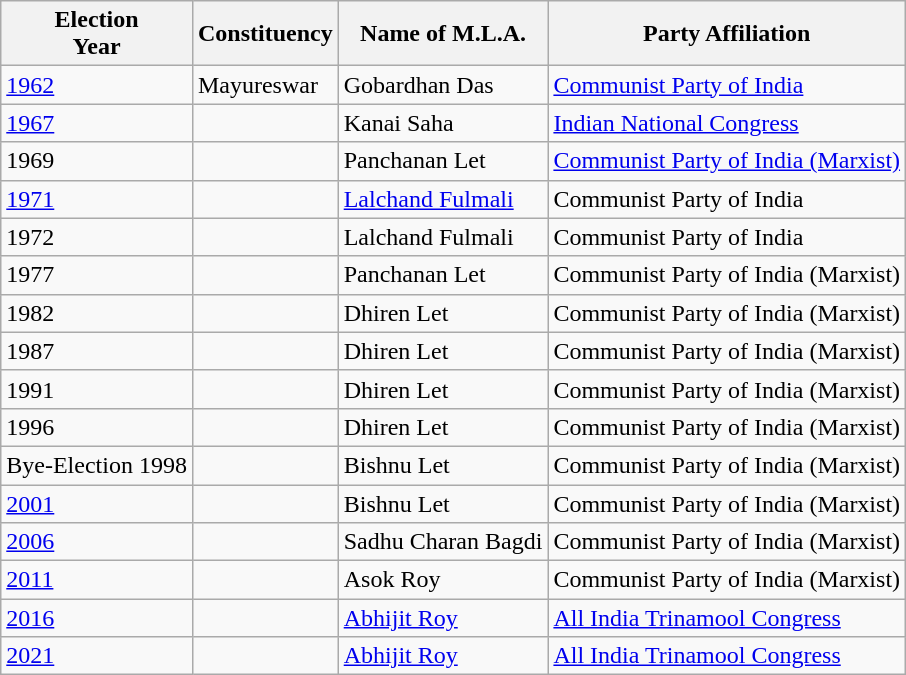<table class="wikitable sortable">
<tr>
<th>Election<br> Year</th>
<th>Constituency</th>
<th>Name of M.L.A.</th>
<th>Party Affiliation</th>
</tr>
<tr>
<td><a href='#'>1962</a></td>
<td>Mayureswar</td>
<td>Gobardhan Das</td>
<td><a href='#'>Communist Party of India</a></td>
</tr>
<tr>
<td><a href='#'>1967</a></td>
<td></td>
<td>Kanai Saha</td>
<td><a href='#'>Indian National Congress</a></td>
</tr>
<tr>
<td>1969</td>
<td></td>
<td>Panchanan Let</td>
<td><a href='#'>Communist Party of India (Marxist)</a></td>
</tr>
<tr>
<td><a href='#'>1971</a></td>
<td></td>
<td><a href='#'>Lalchand Fulmali</a></td>
<td>Communist Party of India</td>
</tr>
<tr>
<td>1972</td>
<td></td>
<td>Lalchand Fulmali</td>
<td>Communist Party of India</td>
</tr>
<tr>
<td>1977</td>
<td></td>
<td>Panchanan Let</td>
<td>Communist Party of India (Marxist)</td>
</tr>
<tr>
<td>1982</td>
<td></td>
<td>Dhiren Let</td>
<td>Communist Party of India (Marxist)</td>
</tr>
<tr>
<td>1987</td>
<td></td>
<td>Dhiren Let</td>
<td>Communist Party of India (Marxist)</td>
</tr>
<tr>
<td>1991</td>
<td></td>
<td>Dhiren Let</td>
<td>Communist Party of India (Marxist)</td>
</tr>
<tr>
<td>1996</td>
<td></td>
<td>Dhiren Let</td>
<td>Communist Party of India (Marxist)</td>
</tr>
<tr>
<td Bye-election>Bye-Election 1998</td>
<td></td>
<td>Bishnu Let</td>
<td>Communist Party of India (Marxist)</td>
</tr>
<tr>
<td><a href='#'>2001</a></td>
<td></td>
<td>Bishnu Let</td>
<td>Communist Party of India (Marxist)</td>
</tr>
<tr>
<td><a href='#'>2006</a></td>
<td></td>
<td>Sadhu Charan Bagdi</td>
<td>Communist Party of India (Marxist)</td>
</tr>
<tr>
<td><a href='#'>2011</a></td>
<td></td>
<td>Asok Roy</td>
<td>Communist Party of India (Marxist)</td>
</tr>
<tr>
<td><a href='#'>2016</a></td>
<td></td>
<td><a href='#'>Abhijit Roy</a></td>
<td><a href='#'>All India Trinamool Congress</a></td>
</tr>
<tr>
<td><a href='#'>2021</a></td>
<td></td>
<td><a href='#'>Abhijit Roy</a></td>
<td><a href='#'>All India Trinamool Congress</a></td>
</tr>
</table>
